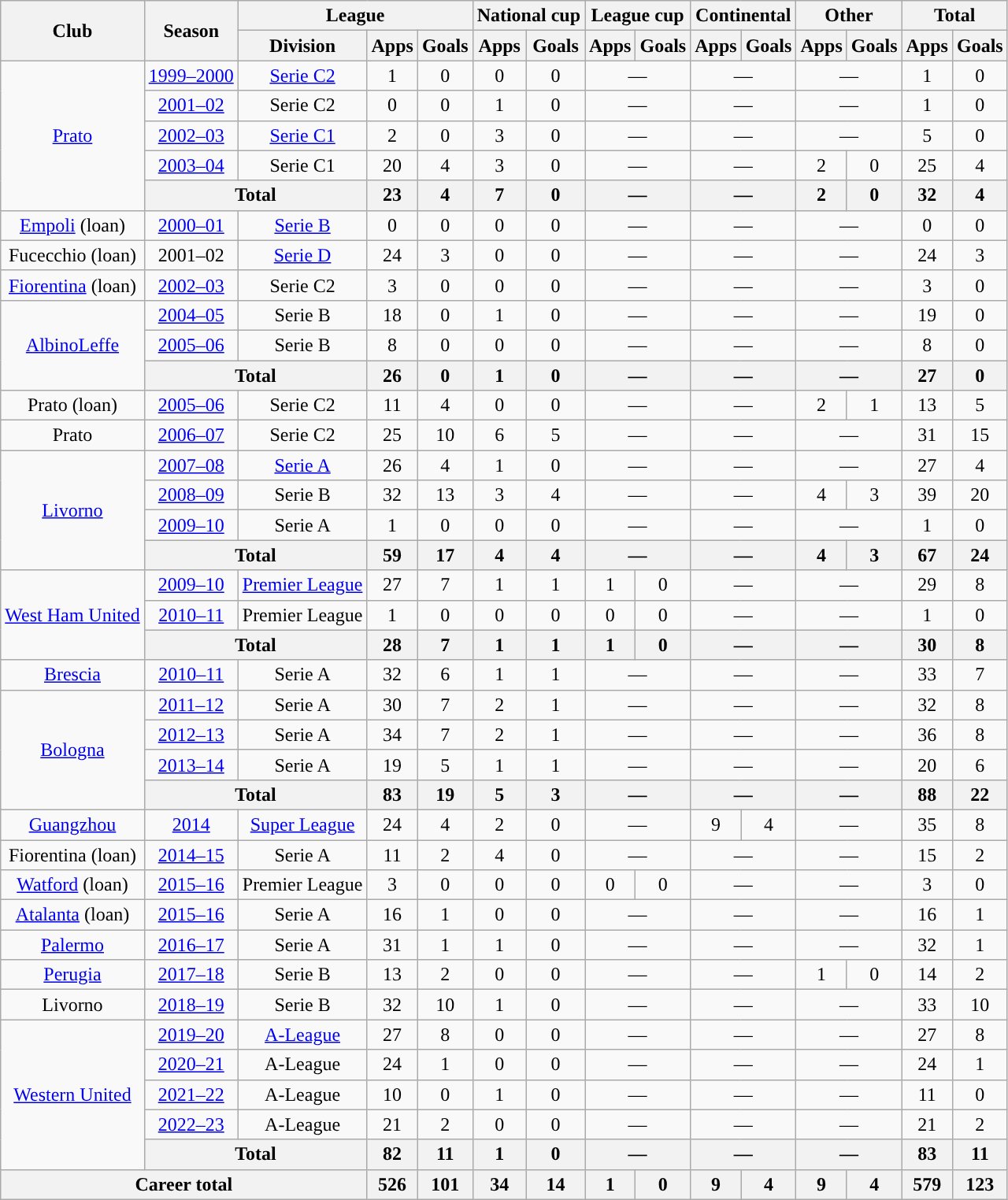<table class="wikitable" style="text-align: center;">
<tr>
<th rowspan="2">Club</th>
<th rowspan="2">Season</th>
<th colspan="3">League</th>
<th colspan="2">National cup</th>
<th colspan="2">League cup</th>
<th colspan="2">Continental</th>
<th colspan="2">Other</th>
<th colspan="2">Total</th>
</tr>
<tr>
<th>Division</th>
<th>Apps</th>
<th>Goals</th>
<th>Apps</th>
<th>Goals</th>
<th>Apps</th>
<th>Goals</th>
<th>Apps</th>
<th>Goals</th>
<th>Apps</th>
<th>Goals</th>
<th>Apps</th>
<th>Goals</th>
</tr>
<tr>
<td rowspan="5"><a href='#'>Prato</a></td>
<td><a href='#'>1999–2000</a></td>
<td><a href='#'>Serie C2</a></td>
<td>1</td>
<td>0</td>
<td>0</td>
<td>0</td>
<td colspan="2“">—</td>
<td colspan="2“">—</td>
<td colspan="2">—</td>
<td>1</td>
<td>0</td>
</tr>
<tr>
<td><a href='#'>2001–02</a></td>
<td>Serie C2</td>
<td>0</td>
<td>0</td>
<td>1</td>
<td>0</td>
<td colspan="2“">—</td>
<td colspan="2“">—</td>
<td colspan="2">—</td>
<td>1</td>
<td>0</td>
</tr>
<tr>
<td><a href='#'>2002–03</a></td>
<td><a href='#'>Serie C1</a></td>
<td>2</td>
<td>0</td>
<td>3</td>
<td>0</td>
<td colspan="2“">—</td>
<td colspan="2“">—</td>
<td colspan="2">—</td>
<td>5</td>
<td>0</td>
</tr>
<tr>
<td><a href='#'>2003–04</a></td>
<td>Serie C1</td>
<td>20</td>
<td>4</td>
<td>3</td>
<td>0</td>
<td colspan="2“">—</td>
<td colspan="2">—</td>
<td>2</td>
<td>0</td>
<td>25</td>
<td>4</td>
</tr>
<tr>
<th colspan="2">Total</th>
<th>23</th>
<th>4</th>
<th>7</th>
<th>0</th>
<th colspan="2“">—</th>
<th colspan="2“">—</th>
<th>2</th>
<th>0</th>
<th>32</th>
<th>4</th>
</tr>
<tr>
<td><a href='#'>Empoli</a> (loan)</td>
<td><a href='#'>2000–01</a></td>
<td><a href='#'>Serie B</a></td>
<td>0</td>
<td>0</td>
<td>0</td>
<td>0</td>
<td colspan="2“">—</td>
<td colspan="2“">—</td>
<td colspan="2">—</td>
<td>0</td>
<td>0</td>
</tr>
<tr>
<td>Fucecchio (loan)</td>
<td>2001–02</td>
<td><a href='#'>Serie D</a></td>
<td>24</td>
<td>3</td>
<td>0</td>
<td>0</td>
<td colspan="2“">—</td>
<td colspan="2“">—</td>
<td colspan="2">—</td>
<td>24</td>
<td>3</td>
</tr>
<tr>
<td><a href='#'>Fiorentina</a> (loan)</td>
<td><a href='#'>2002–03</a></td>
<td>Serie C2</td>
<td>3</td>
<td>0</td>
<td>0</td>
<td>0</td>
<td colspan="2“">—</td>
<td colspan="2“">—</td>
<td colspan="2">—</td>
<td>3</td>
<td>0</td>
</tr>
<tr>
<td rowspan="3"><a href='#'>AlbinoLeffe</a></td>
<td><a href='#'>2004–05</a></td>
<td>Serie B</td>
<td>18</td>
<td>0</td>
<td>1</td>
<td>0</td>
<td colspan="2“">—</td>
<td colspan="2“">—</td>
<td colspan="2">—</td>
<td>19</td>
<td>0</td>
</tr>
<tr>
<td><a href='#'>2005–06</a></td>
<td>Serie B</td>
<td>8</td>
<td>0</td>
<td>0</td>
<td>0</td>
<td colspan="2“">—</td>
<td colspan="2“">—</td>
<td colspan="2">—</td>
<td>8</td>
<td>0</td>
</tr>
<tr>
<th colspan="2">Total</th>
<th>26</th>
<th>0</th>
<th>1</th>
<th>0</th>
<th colspan="2“">—</th>
<th colspan="2“">—</th>
<th colspan="2“">—</th>
<th>27</th>
<th>0</th>
</tr>
<tr>
<td>Prato (loan)</td>
<td><a href='#'>2005–06</a></td>
<td>Serie C2</td>
<td>11</td>
<td>4</td>
<td>0</td>
<td>0</td>
<td colspan="2“">—</td>
<td colspan="2">—</td>
<td>2</td>
<td>1</td>
<td>13</td>
<td>5</td>
</tr>
<tr>
<td>Prato</td>
<td><a href='#'>2006–07</a></td>
<td>Serie C2</td>
<td>25</td>
<td>10</td>
<td>6</td>
<td>5</td>
<td colspan="2“">—</td>
<td colspan="2“">—</td>
<td colspan="2">—</td>
<td>31</td>
<td>15</td>
</tr>
<tr>
<td rowspan="4"><a href='#'>Livorno</a></td>
<td><a href='#'>2007–08</a></td>
<td><a href='#'>Serie A</a></td>
<td>26</td>
<td>4</td>
<td>1</td>
<td>0</td>
<td colspan="2“">—</td>
<td colspan="2“">—</td>
<td colspan="2">—</td>
<td>27</td>
<td>4</td>
</tr>
<tr>
<td><a href='#'>2008–09</a></td>
<td>Serie B</td>
<td>32</td>
<td>13</td>
<td>3</td>
<td>4</td>
<td colspan="2“">—</td>
<td colspan="2">—</td>
<td>4</td>
<td>3</td>
<td>39</td>
<td>20</td>
</tr>
<tr>
<td><a href='#'>2009–10</a></td>
<td>Serie A</td>
<td>1</td>
<td>0</td>
<td>0</td>
<td>0</td>
<td colspan="2“">—</td>
<td colspan="2“">—</td>
<td colspan="2">—</td>
<td>1</td>
<td>0</td>
</tr>
<tr>
<th colspan="2">Total</th>
<th>59</th>
<th>17</th>
<th>4</th>
<th>4</th>
<th colspan="2“">—</th>
<th colspan="2“">—</th>
<th>4</th>
<th>3</th>
<th>67</th>
<th>24</th>
</tr>
<tr>
<td rowspan="3"><a href='#'>West Ham United</a></td>
<td><a href='#'>2009–10</a></td>
<td><a href='#'>Premier League</a></td>
<td>27</td>
<td>7</td>
<td>1</td>
<td>1</td>
<td>1</td>
<td>0</td>
<td colspan="2“">—</td>
<td colspan="2">—</td>
<td>29</td>
<td>8</td>
</tr>
<tr>
<td><a href='#'>2010–11</a></td>
<td>Premier League</td>
<td>1</td>
<td>0</td>
<td>0</td>
<td>0</td>
<td>0</td>
<td>0</td>
<td colspan="2“">—</td>
<td colspan="2">—</td>
<td>1</td>
<td>0</td>
</tr>
<tr>
<th colspan="2">Total</th>
<th>28</th>
<th>7</th>
<th>1</th>
<th>1</th>
<th>1</th>
<th>0</th>
<th colspan="2“">—</th>
<th colspan="2“">—</th>
<th>30</th>
<th>8</th>
</tr>
<tr>
<td><a href='#'>Brescia</a></td>
<td><a href='#'>2010–11</a></td>
<td>Serie A</td>
<td>32</td>
<td>6</td>
<td>1</td>
<td>1</td>
<td colspan="2“">—</td>
<td colspan="2“">—</td>
<td colspan="2">—</td>
<td>33</td>
<td>7</td>
</tr>
<tr>
<td rowspan="4"><a href='#'>Bologna</a></td>
<td><a href='#'>2011–12</a></td>
<td>Serie A</td>
<td>30</td>
<td>7</td>
<td>2</td>
<td>1</td>
<td colspan="2“">—</td>
<td colspan="2“">—</td>
<td colspan="2">—</td>
<td>32</td>
<td>8</td>
</tr>
<tr>
<td><a href='#'>2012–13</a></td>
<td>Serie A</td>
<td>34</td>
<td>7</td>
<td>2</td>
<td>1</td>
<td colspan="2“">—</td>
<td colspan="2“">—</td>
<td colspan="2">—</td>
<td>36</td>
<td>8</td>
</tr>
<tr>
<td><a href='#'>2013–14</a></td>
<td>Serie A</td>
<td>19</td>
<td>5</td>
<td>1</td>
<td>1</td>
<td colspan="2“">—</td>
<td colspan="2“">—</td>
<td colspan="2">—</td>
<td>20</td>
<td>6</td>
</tr>
<tr>
<th colspan="2">Total</th>
<th>83</th>
<th>19</th>
<th>5</th>
<th>3</th>
<th colspan="2“">—</th>
<th colspan="2“">—</th>
<th colspan="2“">—</th>
<th>88</th>
<th>22</th>
</tr>
<tr>
<td><a href='#'>Guangzhou</a></td>
<td><a href='#'>2014</a></td>
<td><a href='#'>Super League</a></td>
<td>24</td>
<td>4</td>
<td>2</td>
<td>0</td>
<td colspan="2“">—</td>
<td>9</td>
<td>4</td>
<td colspan="2">—</td>
<td>35</td>
<td>8</td>
</tr>
<tr>
<td>Fiorentina (loan)</td>
<td><a href='#'>2014–15</a></td>
<td>Serie A</td>
<td>11</td>
<td>2</td>
<td>4</td>
<td>0</td>
<td colspan="2“">—</td>
<td colspan="2“">—</td>
<td colspan="2">—</td>
<td>15</td>
<td>2</td>
</tr>
<tr>
<td><a href='#'>Watford</a> (loan)</td>
<td><a href='#'>2015–16</a></td>
<td>Premier League</td>
<td>3</td>
<td>0</td>
<td>0</td>
<td>0</td>
<td>0</td>
<td>0</td>
<td colspan="2“">—</td>
<td colspan="2">—</td>
<td>3</td>
<td>0</td>
</tr>
<tr>
<td><a href='#'>Atalanta</a> (loan)</td>
<td><a href='#'>2015–16</a></td>
<td>Serie A</td>
<td>16</td>
<td>1</td>
<td>0</td>
<td>0</td>
<td colspan="2“">—</td>
<td colspan="2“">—</td>
<td colspan="2">—</td>
<td>16</td>
<td>1</td>
</tr>
<tr>
<td><a href='#'>Palermo</a></td>
<td><a href='#'>2016–17</a></td>
<td>Serie A</td>
<td>31</td>
<td>1</td>
<td>1</td>
<td>0</td>
<td colspan="2“">—</td>
<td colspan="2“">—</td>
<td colspan="2">—</td>
<td>32</td>
<td>1</td>
</tr>
<tr>
<td><a href='#'>Perugia</a></td>
<td><a href='#'>2017–18</a></td>
<td>Serie B</td>
<td>13</td>
<td>2</td>
<td>0</td>
<td>0</td>
<td colspan="2“">—</td>
<td colspan="2">—</td>
<td>1</td>
<td>0</td>
<td>14</td>
<td>2</td>
</tr>
<tr>
<td>Livorno</td>
<td><a href='#'>2018–19</a></td>
<td>Serie B</td>
<td>32</td>
<td>10</td>
<td>1</td>
<td>0</td>
<td colspan="2“">—</td>
<td colspan="2“">—</td>
<td colspan="2">—</td>
<td>33</td>
<td>10</td>
</tr>
<tr>
<td rowspan="5"><a href='#'>Western United</a></td>
<td><a href='#'>2019–20</a></td>
<td><a href='#'>A-League</a></td>
<td>27</td>
<td>8</td>
<td>0</td>
<td>0</td>
<td colspan="2“">—</td>
<td colspan="2">—</td>
<td colspan="2">—</td>
<td>27</td>
<td>8</td>
</tr>
<tr>
<td><a href='#'>2020–21</a></td>
<td>A-League</td>
<td>24</td>
<td>1</td>
<td>0</td>
<td>0</td>
<td colspan="2“">—</td>
<td colspan="2">—</td>
<td colspan="2">—</td>
<td>24</td>
<td>1</td>
</tr>
<tr>
<td><a href='#'>2021–22</a></td>
<td>A-League</td>
<td>10</td>
<td>0</td>
<td>1</td>
<td>0</td>
<td colspan="2“">—</td>
<td colspan="2">—</td>
<td colspan="2">—</td>
<td>11</td>
<td>0</td>
</tr>
<tr>
<td><a href='#'>2022–23</a></td>
<td>A-League</td>
<td>21</td>
<td>2</td>
<td>0</td>
<td>0</td>
<td colspan="2“">—</td>
<td colspan="2">—</td>
<td colspan="2">—</td>
<td>21</td>
<td>2</td>
</tr>
<tr>
<th colspan="2">Total</th>
<th>82</th>
<th>11</th>
<th>1</th>
<th>0</th>
<th colspan="2“">—</th>
<th colspan="2“">—</th>
<th colspan="2“">—</th>
<th>83</th>
<th>11</th>
</tr>
<tr>
<th colspan="3">Career total</th>
<th>526</th>
<th>101</th>
<th>34</th>
<th>14</th>
<th>1</th>
<th>0</th>
<th>9</th>
<th>4</th>
<th>9</th>
<th>4</th>
<th>579</th>
<th>123</th>
</tr>
</table>
